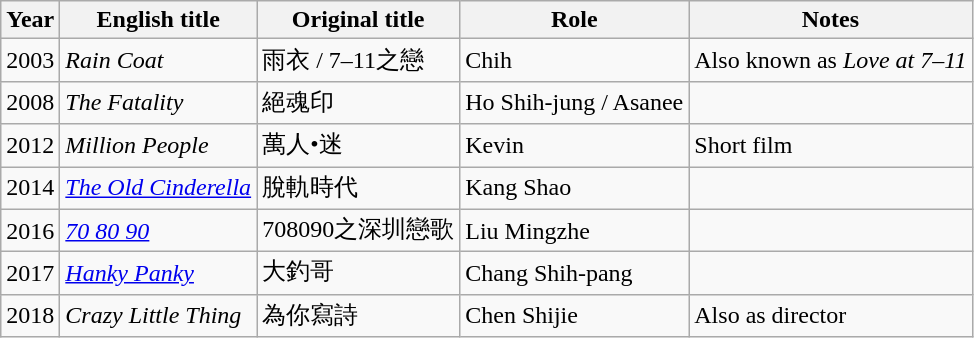<table class="wikitable sortable">
<tr>
<th>Year</th>
<th>English title</th>
<th>Original title</th>
<th>Role</th>
<th class="unsortable">Notes</th>
</tr>
<tr>
<td>2003</td>
<td><em>Rain Coat</em></td>
<td>雨衣 / 7–11之戀</td>
<td>Chih</td>
<td>Also known as <em>Love at 7–11</em></td>
</tr>
<tr>
<td>2008</td>
<td><em>The Fatality</em></td>
<td>絕魂印</td>
<td>Ho Shih-jung  / Asanee</td>
<td></td>
</tr>
<tr>
<td>2012</td>
<td><em>Million People</em></td>
<td>萬人•迷</td>
<td>Kevin</td>
<td>Short film</td>
</tr>
<tr>
<td>2014</td>
<td><em><a href='#'>The Old Cinderella</a></em></td>
<td>脫軌時代</td>
<td>Kang Shao</td>
<td></td>
</tr>
<tr>
<td>2016</td>
<td><em><a href='#'>70 80 90</a></em></td>
<td>708090之深圳戀歌</td>
<td>Liu Mingzhe</td>
<td></td>
</tr>
<tr>
<td>2017</td>
<td><em><a href='#'>Hanky Panky</a></em></td>
<td>大釣哥</td>
<td>Chang Shih-pang</td>
<td></td>
</tr>
<tr>
<td>2018</td>
<td><em>Crazy Little Thing</em></td>
<td>為你寫詩</td>
<td>Chen Shijie</td>
<td>Also as director</td>
</tr>
</table>
